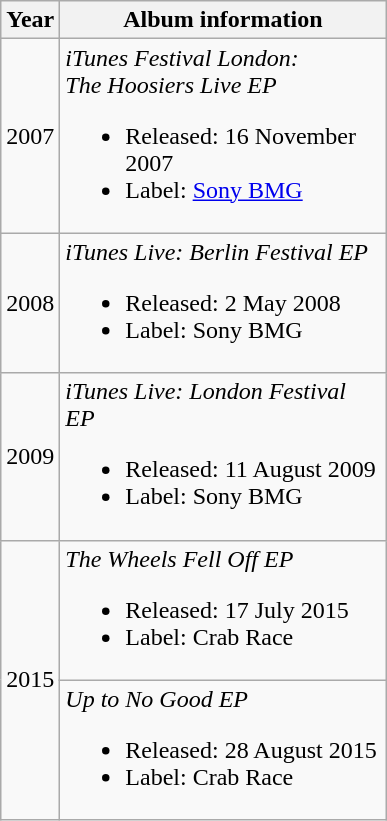<table class="wikitable">
<tr>
<th>Year</th>
<th style="width:210px;">Album information</th>
</tr>
<tr>
<td>2007</td>
<td><em>iTunes Festival London: <br>The Hoosiers Live EP</em><br><ul><li>Released: 16 November 2007</li><li>Label: <a href='#'>Sony BMG</a></li></ul></td>
</tr>
<tr>
<td>2008</td>
<td><em>iTunes Live: Berlin Festival EP</em><br><ul><li>Released: 2 May 2008</li><li>Label: Sony BMG</li></ul></td>
</tr>
<tr>
<td>2009</td>
<td><em>iTunes Live: London Festival EP</em><br><ul><li>Released: 11 August 2009</li><li>Label: Sony BMG</li></ul></td>
</tr>
<tr>
<td rowspan=2>2015</td>
<td><em>The Wheels Fell Off EP</em><br><ul><li>Released: 17 July 2015</li><li>Label: Crab Race</li></ul></td>
</tr>
<tr>
<td><em>Up to No Good EP</em><br><ul><li>Released: 28 August 2015</li><li>Label: Crab Race</li></ul></td>
</tr>
</table>
